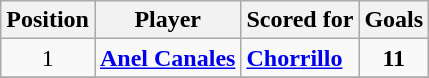<table class="wikitable" style="text-align: center;">
<tr>
<th>Position</th>
<th>Player</th>
<th>Scored for</th>
<th>Goals</th>
</tr>
<tr>
<td>1</td>
<td align="left"> <strong><a href='#'>Anel Canales</a></strong></td>
<td align="left"><strong><a href='#'>Chorrillo</a></strong></td>
<td><strong>11</strong></td>
</tr>
<tr>
</tr>
</table>
